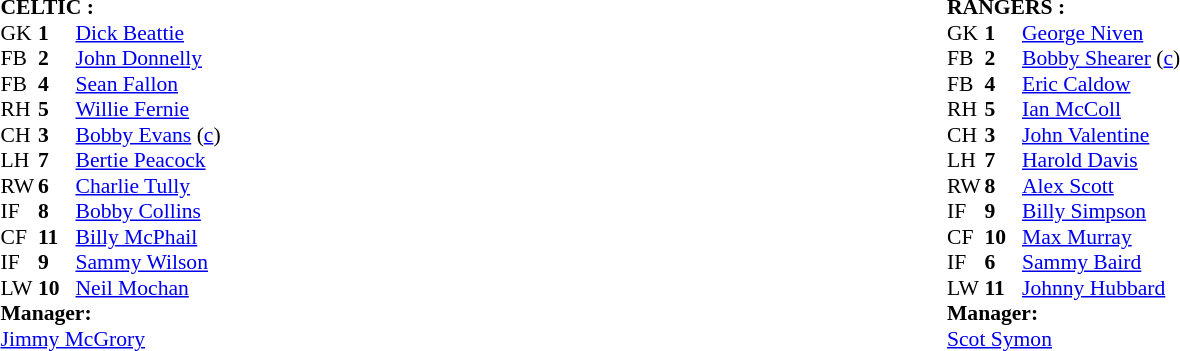<table width="100%">
<tr>
<td valign="top" width="50%"><br><table style="font-size: 90%" cellspacing="0" cellpadding="0">
<tr>
<td colspan="4"><strong>CELTIC :</strong></td>
</tr>
<tr>
<th width="25"></th>
<th width="25"></th>
</tr>
<tr>
<td>GK</td>
<td><strong>1</strong></td>
<td><a href='#'>Dick Beattie</a></td>
</tr>
<tr>
<td>FB</td>
<td><strong>2</strong></td>
<td><a href='#'>John Donnelly</a></td>
</tr>
<tr>
<td>FB</td>
<td><strong>4</strong></td>
<td><a href='#'>Sean Fallon</a></td>
</tr>
<tr>
<td>RH</td>
<td><strong>5</strong></td>
<td><a href='#'>Willie Fernie</a></td>
</tr>
<tr>
<td>CH</td>
<td><strong>3</strong></td>
<td><a href='#'>Bobby Evans</a> (<a href='#'>c</a>)</td>
</tr>
<tr>
<td>LH</td>
<td><strong>7</strong></td>
<td><a href='#'>Bertie Peacock</a></td>
</tr>
<tr>
<td>RW</td>
<td><strong>6</strong></td>
<td><a href='#'>Charlie Tully</a></td>
</tr>
<tr>
<td>IF</td>
<td><strong>8</strong></td>
<td><a href='#'>Bobby Collins</a></td>
</tr>
<tr>
<td>CF</td>
<td><strong>11</strong></td>
<td><a href='#'>Billy McPhail</a></td>
</tr>
<tr>
<td>IF</td>
<td><strong>9</strong></td>
<td><a href='#'>Sammy Wilson</a></td>
</tr>
<tr>
<td>LW</td>
<td><strong>10</strong></td>
<td><a href='#'>Neil Mochan</a></td>
</tr>
<tr>
<td colspan=4><strong>Manager:</strong></td>
</tr>
<tr>
<td colspan="4"><a href='#'>Jimmy McGrory</a></td>
</tr>
</table>
</td>
<td valign="top" width="50%"><br><table style="font-size: 90%" cellspacing="0" cellpadding="0">
<tr>
<td colspan="4"><strong>RANGERS :</strong></td>
</tr>
<tr>
<th width="25"></th>
<th width="25"></th>
</tr>
<tr>
<td>GK</td>
<td><strong>1</strong></td>
<td><a href='#'>George Niven</a></td>
</tr>
<tr>
<td>FB</td>
<td><strong>2</strong></td>
<td><a href='#'>Bobby Shearer</a> (<a href='#'>c</a>)</td>
</tr>
<tr>
<td>FB</td>
<td><strong>4</strong></td>
<td><a href='#'>Eric Caldow</a></td>
</tr>
<tr>
<td>RH</td>
<td><strong>5</strong></td>
<td><a href='#'>Ian McColl</a></td>
</tr>
<tr>
<td>CH</td>
<td><strong>3</strong></td>
<td><a href='#'>John Valentine</a></td>
</tr>
<tr>
<td>LH</td>
<td><strong>7</strong></td>
<td><a href='#'>Harold Davis</a></td>
</tr>
<tr>
<td>RW</td>
<td><strong>8</strong></td>
<td><a href='#'>Alex Scott</a></td>
</tr>
<tr>
<td>IF</td>
<td><strong>9</strong></td>
<td><a href='#'>Billy Simpson</a></td>
</tr>
<tr>
<td>CF</td>
<td><strong>10</strong></td>
<td><a href='#'>Max Murray</a></td>
</tr>
<tr>
<td>IF</td>
<td><strong>6</strong></td>
<td><a href='#'>Sammy Baird</a></td>
</tr>
<tr>
<td>LW</td>
<td><strong>11</strong></td>
<td><a href='#'>Johnny Hubbard</a></td>
</tr>
<tr>
<td colspan=4><strong>Manager:</strong></td>
</tr>
<tr>
<td colspan="4"><a href='#'>Scot Symon</a></td>
</tr>
</table>
</td>
</tr>
</table>
